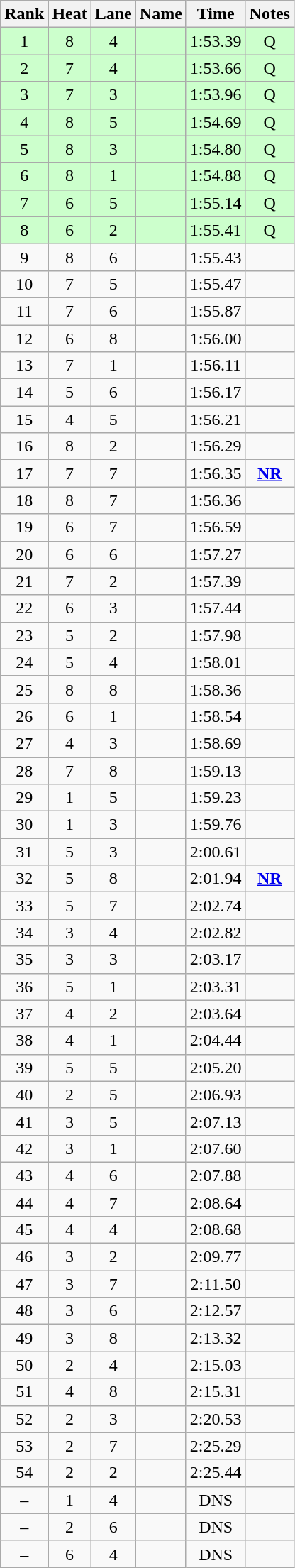<table class="wikitable sortable" style="text-align:center">
<tr>
<th>Rank</th>
<th>Heat</th>
<th>Lane</th>
<th>Name</th>
<th>Time</th>
<th>Notes</th>
</tr>
<tr bgcolor=ccffcc>
<td>1</td>
<td>8</td>
<td>4</td>
<td align=left></td>
<td>1:53.39</td>
<td>Q</td>
</tr>
<tr bgcolor=ccffcc>
<td>2</td>
<td>7</td>
<td>4</td>
<td align=left></td>
<td>1:53.66</td>
<td>Q</td>
</tr>
<tr bgcolor=ccffcc>
<td>3</td>
<td>7</td>
<td>3</td>
<td align=left></td>
<td>1:53.96</td>
<td>Q</td>
</tr>
<tr bgcolor=ccffcc>
<td>4</td>
<td>8</td>
<td>5</td>
<td align=left></td>
<td>1:54.69</td>
<td>Q</td>
</tr>
<tr bgcolor=ccffcc>
<td>5</td>
<td>8</td>
<td>3</td>
<td align=left></td>
<td>1:54.80</td>
<td>Q</td>
</tr>
<tr bgcolor=ccffcc>
<td>6</td>
<td>8</td>
<td>1</td>
<td align=left></td>
<td>1:54.88</td>
<td>Q</td>
</tr>
<tr bgcolor=ccffcc>
<td>7</td>
<td>6</td>
<td>5</td>
<td align=left></td>
<td>1:55.14</td>
<td>Q</td>
</tr>
<tr bgcolor=ccffcc>
<td>8</td>
<td>6</td>
<td>2</td>
<td align=left></td>
<td>1:55.41</td>
<td>Q</td>
</tr>
<tr>
<td>9</td>
<td>8</td>
<td>6</td>
<td align=left></td>
<td>1:55.43</td>
<td></td>
</tr>
<tr>
<td>10</td>
<td>7</td>
<td>5</td>
<td align=left></td>
<td>1:55.47</td>
<td></td>
</tr>
<tr>
<td>11</td>
<td>7</td>
<td>6</td>
<td align=left></td>
<td>1:55.87</td>
<td></td>
</tr>
<tr>
<td>12</td>
<td>6</td>
<td>8</td>
<td align=left></td>
<td>1:56.00</td>
<td></td>
</tr>
<tr>
<td>13</td>
<td>7</td>
<td>1</td>
<td align=left></td>
<td>1:56.11</td>
<td></td>
</tr>
<tr>
<td>14</td>
<td>5</td>
<td>6</td>
<td align=left></td>
<td>1:56.17</td>
<td></td>
</tr>
<tr>
<td>15</td>
<td>4</td>
<td>5</td>
<td align=left></td>
<td>1:56.21</td>
<td></td>
</tr>
<tr>
<td>16</td>
<td>8</td>
<td>2</td>
<td align=left></td>
<td>1:56.29</td>
<td></td>
</tr>
<tr>
<td>17</td>
<td>7</td>
<td>7</td>
<td align=left></td>
<td>1:56.35</td>
<td><strong><a href='#'>NR</a></strong></td>
</tr>
<tr>
<td>18</td>
<td>8</td>
<td>7</td>
<td align=left></td>
<td>1:56.36</td>
<td></td>
</tr>
<tr>
<td>19</td>
<td>6</td>
<td>7</td>
<td align=left></td>
<td>1:56.59</td>
<td></td>
</tr>
<tr>
<td>20</td>
<td>6</td>
<td>6</td>
<td align=left></td>
<td>1:57.27</td>
<td></td>
</tr>
<tr>
<td>21</td>
<td>7</td>
<td>2</td>
<td align=left></td>
<td>1:57.39</td>
<td></td>
</tr>
<tr>
<td>22</td>
<td>6</td>
<td>3</td>
<td align=left></td>
<td>1:57.44</td>
<td></td>
</tr>
<tr>
<td>23</td>
<td>5</td>
<td>2</td>
<td align=left></td>
<td>1:57.98</td>
<td></td>
</tr>
<tr>
<td>24</td>
<td>5</td>
<td>4</td>
<td align=left></td>
<td>1:58.01</td>
<td></td>
</tr>
<tr>
<td>25</td>
<td>8</td>
<td>8</td>
<td align=left></td>
<td>1:58.36</td>
<td></td>
</tr>
<tr>
<td>26</td>
<td>6</td>
<td>1</td>
<td align=left></td>
<td>1:58.54</td>
<td></td>
</tr>
<tr>
<td>27</td>
<td>4</td>
<td>3</td>
<td align=left></td>
<td>1:58.69</td>
<td></td>
</tr>
<tr>
<td>28</td>
<td>7</td>
<td>8</td>
<td align=left></td>
<td>1:59.13</td>
<td></td>
</tr>
<tr>
<td>29</td>
<td>1</td>
<td>5</td>
<td align=left></td>
<td>1:59.23</td>
<td></td>
</tr>
<tr>
<td>30</td>
<td>1</td>
<td>3</td>
<td align=left></td>
<td>1:59.76</td>
<td></td>
</tr>
<tr>
<td>31</td>
<td>5</td>
<td>3</td>
<td align=left></td>
<td>2:00.61</td>
<td></td>
</tr>
<tr>
<td>32</td>
<td>5</td>
<td>8</td>
<td align=left></td>
<td>2:01.94</td>
<td><strong><a href='#'>NR</a></strong></td>
</tr>
<tr>
<td>33</td>
<td>5</td>
<td>7</td>
<td align=left></td>
<td>2:02.74</td>
<td></td>
</tr>
<tr>
<td>34</td>
<td>3</td>
<td>4</td>
<td align=left></td>
<td>2:02.82</td>
<td></td>
</tr>
<tr>
<td>35</td>
<td>3</td>
<td>3</td>
<td align=left></td>
<td>2:03.17</td>
<td></td>
</tr>
<tr>
<td>36</td>
<td>5</td>
<td>1</td>
<td align=left></td>
<td>2:03.31</td>
<td></td>
</tr>
<tr>
<td>37</td>
<td>4</td>
<td>2</td>
<td align=left></td>
<td>2:03.64</td>
<td></td>
</tr>
<tr>
<td>38</td>
<td>4</td>
<td>1</td>
<td align=left></td>
<td>2:04.44</td>
<td></td>
</tr>
<tr>
<td>39</td>
<td>5</td>
<td>5</td>
<td align=left></td>
<td>2:05.20</td>
<td></td>
</tr>
<tr>
<td>40</td>
<td>2</td>
<td>5</td>
<td align=left></td>
<td>2:06.93</td>
<td></td>
</tr>
<tr>
<td>41</td>
<td>3</td>
<td>5</td>
<td align=left></td>
<td>2:07.13</td>
<td></td>
</tr>
<tr>
<td>42</td>
<td>3</td>
<td>1</td>
<td align=left></td>
<td>2:07.60</td>
<td></td>
</tr>
<tr>
<td>43</td>
<td>4</td>
<td>6</td>
<td align=left></td>
<td>2:07.88</td>
<td></td>
</tr>
<tr>
<td>44</td>
<td>4</td>
<td>7</td>
<td align=left></td>
<td>2:08.64</td>
<td></td>
</tr>
<tr>
<td>45</td>
<td>4</td>
<td>4</td>
<td align=left></td>
<td>2:08.68</td>
<td></td>
</tr>
<tr>
<td>46</td>
<td>3</td>
<td>2</td>
<td align=left></td>
<td>2:09.77</td>
<td></td>
</tr>
<tr>
<td>47</td>
<td>3</td>
<td>7</td>
<td align=left></td>
<td>2:11.50</td>
<td></td>
</tr>
<tr>
<td>48</td>
<td>3</td>
<td>6</td>
<td align=left></td>
<td>2:12.57</td>
<td></td>
</tr>
<tr>
<td>49</td>
<td>3</td>
<td>8</td>
<td align=left></td>
<td>2:13.32</td>
<td></td>
</tr>
<tr>
<td>50</td>
<td>2</td>
<td>4</td>
<td align=left></td>
<td>2:15.03</td>
<td></td>
</tr>
<tr>
<td>51</td>
<td>4</td>
<td>8</td>
<td align=left></td>
<td>2:15.31</td>
<td></td>
</tr>
<tr>
<td>52</td>
<td>2</td>
<td>3</td>
<td align=left></td>
<td>2:20.53</td>
<td></td>
</tr>
<tr>
<td>53</td>
<td>2</td>
<td>7</td>
<td align=left></td>
<td>2:25.29</td>
<td></td>
</tr>
<tr>
<td>54</td>
<td>2</td>
<td>2</td>
<td align=left></td>
<td>2:25.44</td>
<td></td>
</tr>
<tr>
<td>–</td>
<td>1</td>
<td>4</td>
<td align=left></td>
<td>DNS</td>
<td></td>
</tr>
<tr>
<td>–</td>
<td>2</td>
<td>6</td>
<td align=left></td>
<td>DNS</td>
<td></td>
</tr>
<tr>
<td>–</td>
<td>6</td>
<td>4</td>
<td align=left></td>
<td>DNS</td>
<td></td>
</tr>
</table>
